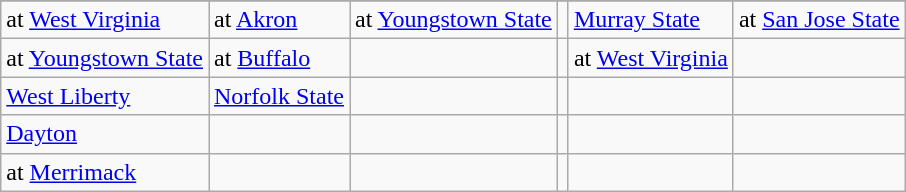<table class="wikitable">
<tr>
</tr>
<tr>
<td>at <a href='#'>West Virginia</a></td>
<td>at <a href='#'>Akron</a></td>
<td>at <a href='#'>Youngstown State</a></td>
<td></td>
<td><a href='#'>Murray State</a></td>
<td>at <a href='#'>San Jose State</a></td>
</tr>
<tr>
<td>at <a href='#'>Youngstown State</a></td>
<td>at <a href='#'>Buffalo</a></td>
<td></td>
<td></td>
<td>at <a href='#'>West Virginia</a></td>
<td></td>
</tr>
<tr>
<td><a href='#'>West Liberty</a></td>
<td><a href='#'>Norfolk State</a></td>
<td></td>
<td></td>
<td></td>
<td></td>
</tr>
<tr>
<td><a href='#'>Dayton</a></td>
<td></td>
<td></td>
<td></td>
<td></td>
<td></td>
</tr>
<tr>
<td>at <a href='#'>Merrimack</a></td>
<td></td>
<td></td>
<td></td>
<td></td>
<td></td>
</tr>
</table>
